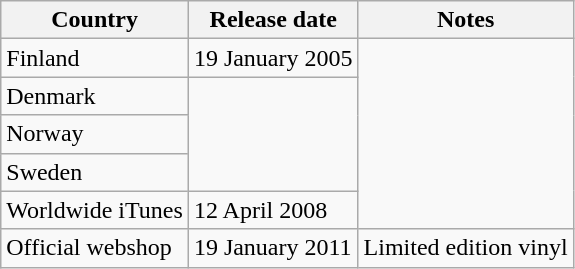<table class="wikitable">
<tr>
<th>Country</th>
<th>Release date</th>
<th>Notes</th>
</tr>
<tr>
<td>Finland</td>
<td>19 January 2005</td>
</tr>
<tr>
<td>Denmark</td>
<td rowspan="3"></td>
</tr>
<tr>
<td>Norway</td>
</tr>
<tr>
<td>Sweden</td>
</tr>
<tr>
<td>Worldwide iTunes</td>
<td>12 April 2008</td>
</tr>
<tr>
<td>Official webshop</td>
<td>19 January 2011</td>
<td>Limited edition vinyl</td>
</tr>
</table>
